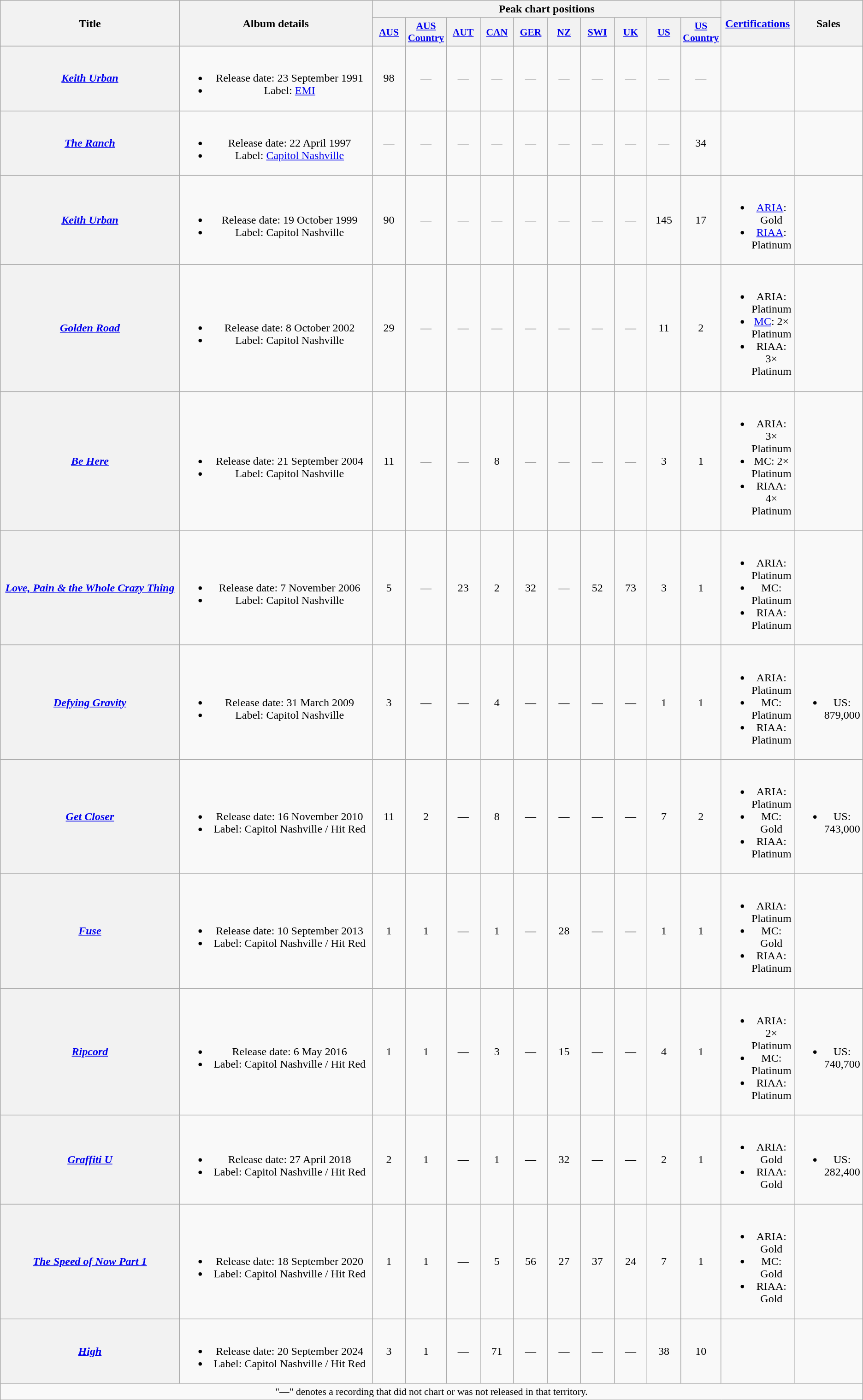<table class="wikitable plainrowheaders" style="text-align:center;" border="1">
<tr>
<th scope="col" rowspan="2" style="width:17em;">Title</th>
<th scope="col" rowspan="2" style="width:18em;">Album details</th>
<th scope="col" colspan="10">Peak chart positions</th>
<th scope="col" rowspan="2"><a href='#'>Certifications</a></th>
<th scope="col" rowspan="2">Sales</th>
</tr>
<tr>
<th scope="col" style="width:3em;font-size:90%;"><a href='#'>AUS</a><br></th>
<th scope="col" style="width:3em;font-size:90%;"><a href='#'>AUS Country</a><br></th>
<th scope="col" style="width:3em;font-size:90%;"><a href='#'>AUT</a><br></th>
<th scope="col" style="width:3em;font-size:90%;"><a href='#'>CAN</a><br></th>
<th scope="col" style="width:3em;font-size:90%;"><a href='#'>GER</a><br></th>
<th scope="col" style="width:3em;font-size:90%;"><a href='#'>NZ</a><br></th>
<th scope="col" style="width:3em;font-size:90%;"><a href='#'>SWI</a><br></th>
<th scope="col" style="width:3em;font-size:90%;"><a href='#'>UK</a><br></th>
<th scope="col" style="width:3em;font-size:90%;"><a href='#'>US</a><br></th>
<th scope="col" style="width:3em;font-size:90%;"><a href='#'>US Country</a><br></th>
</tr>
<tr>
</tr>
<tr>
<th scope="row"><em><a href='#'>Keith Urban</a></em></th>
<td><br><ul><li>Release date: 23 September 1991</li><li>Label: <a href='#'>EMI</a></li></ul></td>
<td>98</td>
<td>—</td>
<td>—</td>
<td>—</td>
<td>—</td>
<td>—</td>
<td>—</td>
<td>—</td>
<td>—</td>
<td>—</td>
<td></td>
<td></td>
</tr>
<tr>
<th scope="row"><em><a href='#'>The Ranch</a></em></th>
<td><br><ul><li>Release date: 22 April 1997</li><li>Label: <a href='#'>Capitol Nashville</a></li></ul></td>
<td>—</td>
<td>—</td>
<td>—</td>
<td>—</td>
<td>—</td>
<td>—</td>
<td>—</td>
<td>—</td>
<td>—</td>
<td>34</td>
<td></td>
<td></td>
</tr>
<tr>
<th scope="row"><em><a href='#'>Keith Urban</a></em></th>
<td><br><ul><li>Release date: 19 October 1999</li><li>Label: Capitol Nashville</li></ul></td>
<td>90</td>
<td>—</td>
<td>—</td>
<td>—</td>
<td>—</td>
<td>—</td>
<td>—</td>
<td>—</td>
<td>145</td>
<td>17</td>
<td><br><ul><li><a href='#'>ARIA</a>: Gold</li><li><a href='#'>RIAA</a>: Platinum</li></ul></td>
<td></td>
</tr>
<tr>
<th scope="row"><em><a href='#'>Golden Road</a></em></th>
<td><br><ul><li>Release date: 8 October 2002</li><li>Label: Capitol Nashville</li></ul></td>
<td>29</td>
<td>—</td>
<td>—</td>
<td>—</td>
<td>—</td>
<td>—</td>
<td>—</td>
<td>—</td>
<td>11</td>
<td>2</td>
<td><br><ul><li>ARIA: Platinum</li><li><a href='#'>MC</a>: 2× Platinum</li><li>RIAA: 3× Platinum</li></ul></td>
<td></td>
</tr>
<tr>
<th scope="row"><em><a href='#'>Be Here</a></em></th>
<td><br><ul><li>Release date: 21 September 2004</li><li>Label: Capitol Nashville</li></ul></td>
<td>11</td>
<td>—</td>
<td>—</td>
<td>8</td>
<td>—</td>
<td>—</td>
<td>—</td>
<td>—</td>
<td>3</td>
<td>1</td>
<td><br><ul><li>ARIA: 3× Platinum</li><li>MC: 2× Platinum</li><li>RIAA: 4× Platinum</li></ul></td>
<td></td>
</tr>
<tr>
<th scope="row"><em><a href='#'>Love, Pain & the Whole Crazy Thing</a></em></th>
<td><br><ul><li>Release date: 7 November 2006</li><li>Label: Capitol Nashville</li></ul></td>
<td>5</td>
<td>—</td>
<td>23</td>
<td>2</td>
<td>32</td>
<td>—</td>
<td>52</td>
<td>73</td>
<td>3</td>
<td>1</td>
<td><br><ul><li>ARIA: Platinum</li><li>MC: Platinum</li><li>RIAA: Platinum</li></ul></td>
<td></td>
</tr>
<tr>
<th scope="row"><em><a href='#'>Defying Gravity</a></em></th>
<td><br><ul><li>Release date: 31 March 2009</li><li>Label: Capitol Nashville</li></ul></td>
<td>3</td>
<td>—</td>
<td>—</td>
<td>4</td>
<td>—</td>
<td>—</td>
<td>—</td>
<td>—</td>
<td>1</td>
<td>1</td>
<td><br><ul><li>ARIA: Platinum</li><li>MC: Platinum</li><li>RIAA: Platinum</li></ul></td>
<td><br><ul><li>US: 879,000</li></ul></td>
</tr>
<tr>
<th scope="row"><em><a href='#'>Get Closer</a></em></th>
<td><br><ul><li>Release date: 16 November 2010</li><li>Label: Capitol Nashville / Hit Red</li></ul></td>
<td>11</td>
<td>2</td>
<td>—</td>
<td>8</td>
<td>—</td>
<td>—</td>
<td>—</td>
<td>—</td>
<td>7</td>
<td>2</td>
<td><br><ul><li>ARIA: Platinum</li><li>MC: Gold</li><li>RIAA: Platinum</li></ul></td>
<td><br><ul><li>US: 743,000</li></ul></td>
</tr>
<tr>
<th scope="row"><em><a href='#'>Fuse</a></em></th>
<td><br><ul><li>Release date: 10 September 2013</li><li>Label: Capitol Nashville / Hit Red</li></ul></td>
<td>1</td>
<td>1</td>
<td>—</td>
<td>1</td>
<td>—</td>
<td>28</td>
<td>—</td>
<td>—</td>
<td>1</td>
<td>1</td>
<td><br><ul><li>ARIA: Platinum</li><li>MC: Gold</li><li>RIAA: Platinum</li></ul></td>
<td></td>
</tr>
<tr>
<th scope="row"><em><a href='#'>Ripcord</a></em></th>
<td><br><ul><li>Release date: 6 May 2016</li><li>Label: Capitol Nashville / Hit Red</li></ul></td>
<td>1</td>
<td>1</td>
<td>—</td>
<td>3</td>
<td>—</td>
<td>15</td>
<td>—</td>
<td>—</td>
<td>4</td>
<td>1</td>
<td><br><ul><li>ARIA: 2× Platinum</li><li>MC: Platinum</li><li>RIAA: Platinum</li></ul></td>
<td><br><ul><li>US: 740,700</li></ul></td>
</tr>
<tr>
<th scope="row"><em><a href='#'>Graffiti U</a></em></th>
<td><br><ul><li>Release date: 27 April 2018</li><li>Label: Capitol Nashville / Hit Red</li></ul></td>
<td>2</td>
<td>1</td>
<td>—</td>
<td>1</td>
<td>—</td>
<td>32</td>
<td>—</td>
<td>—</td>
<td>2</td>
<td>1</td>
<td><br><ul><li>ARIA: Gold</li><li>RIAA: Gold</li></ul></td>
<td><br><ul><li>US: 282,400</li></ul></td>
</tr>
<tr>
<th scope="row"><em><a href='#'>The Speed of Now Part 1</a></em></th>
<td><br><ul><li>Release date: 18 September 2020</li><li>Label: Capitol Nashville / Hit Red</li></ul></td>
<td>1</td>
<td>1</td>
<td>—</td>
<td>5</td>
<td>56</td>
<td>27</td>
<td>37</td>
<td>24</td>
<td>7</td>
<td>1</td>
<td><br><ul><li>ARIA: Gold</li><li>MC: Gold</li><li>RIAA: Gold</li></ul></td>
<td></td>
</tr>
<tr>
<th scope="row"><em><a href='#'>High</a></em></th>
<td><br><ul><li>Release date: 20 September 2024</li><li>Label: Capitol Nashville / Hit Red</li></ul></td>
<td>3<br></td>
<td>1</td>
<td>—</td>
<td>71</td>
<td>—</td>
<td>—</td>
<td>—</td>
<td>—</td>
<td>38</td>
<td>10</td>
<td></td>
<td></td>
</tr>
<tr>
<td colspan="14" style="font-size:90%">"—" denotes a recording that did not chart or was not released in that territory.</td>
</tr>
</table>
